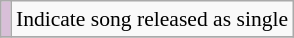<table class="wikitable" style="font-size:90%;">
<tr>
<td style="background:thistle;"> </td>
<td>Indicate song released as single</td>
</tr>
<tr>
</tr>
</table>
